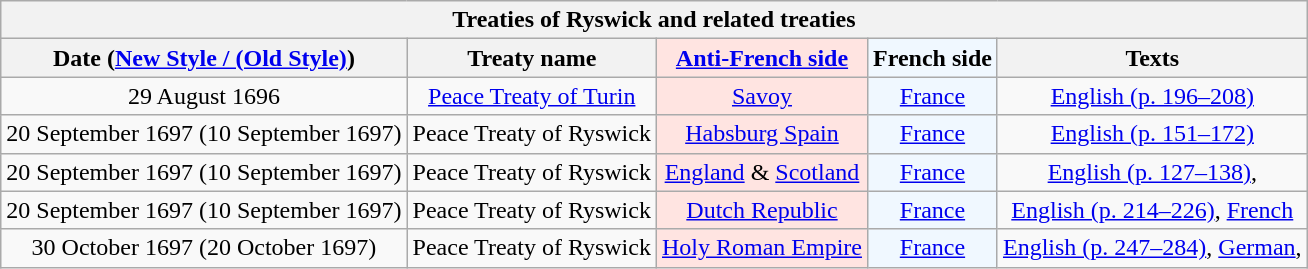<table class="wikitable" style="text-align:center;">
<tr>
<th colspan="6" align="center">Treaties of Ryswick and related treaties</th>
</tr>
<tr>
<th>Date (<a href='#'>New Style / (Old Style)</a>)</th>
<th>Treaty name</th>
<th style="background-color:MistyRose;"><a href='#'>Anti-French side</a></th>
<th style="background-color:AliceBlue;">French side</th>
<th>Texts</th>
</tr>
<tr>
<td>29 August 1696</td>
<td><a href='#'>Peace Treaty of Turin</a></td>
<td style="background-color:MistyRose;"><a href='#'>Savoy</a></td>
<td style="background-color:AliceBlue;"><a href='#'>France</a></td>
<td><a href='#'>English (p. 196–208)</a></td>
</tr>
<tr>
<td>20 September 1697 (10 September 1697)</td>
<td>Peace Treaty of Ryswick</td>
<td style="background-color:MistyRose;"><a href='#'>Habsburg Spain</a></td>
<td style="background-color:AliceBlue;"><a href='#'>France</a></td>
<td><a href='#'>English (p. 151–172)</a></td>
</tr>
<tr>
<td>20 September 1697 (10 September 1697)</td>
<td>Peace Treaty of Ryswick</td>
<td style="background-color:MistyRose;"><a href='#'>England</a> & <a href='#'>Scotland</a></td>
<td style="background-color:AliceBlue;"><a href='#'>France</a></td>
<td><a href='#'>English (p. 127–138)</a>, </td>
</tr>
<tr>
<td>20 September 1697 (10 September 1697)</td>
<td>Peace Treaty of Ryswick</td>
<td style="background-color:MistyRose;"><a href='#'>Dutch Republic</a></td>
<td style="background-color:AliceBlue;"><a href='#'>France</a></td>
<td><a href='#'>English (p. 214–226)</a>, <a href='#'>French</a></td>
</tr>
<tr>
<td>30 October 1697 (20 October 1697)</td>
<td>Peace Treaty of Ryswick</td>
<td style="background-color:MistyRose;"><a href='#'>Holy Roman Empire</a></td>
<td style="background-color:AliceBlue;"><a href='#'>France</a></td>
<td><a href='#'>English (p. 247–284)</a>, <a href='#'>German</a>, </td>
</tr>
</table>
